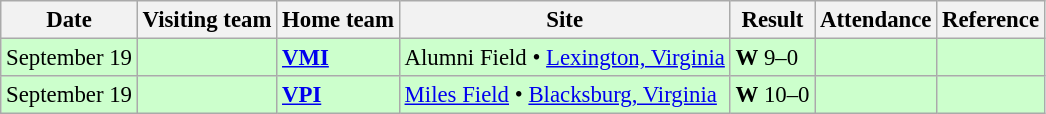<table class="wikitable" style="font-size:95%;">
<tr>
<th>Date</th>
<th>Visiting team</th>
<th>Home team</th>
<th>Site</th>
<th>Result</th>
<th>Attendance</th>
<th class="unsortable">Reference</th>
</tr>
<tr bgcolor=ccffcc>
<td>September 19</td>
<td></td>
<td><strong><a href='#'>VMI</a></strong></td>
<td>Alumni Field • <a href='#'>Lexington, Virginia</a></td>
<td><strong>W</strong> 9–0</td>
<td></td>
<td></td>
</tr>
<tr bgcolor=ccffcc>
<td>September 19</td>
<td></td>
<td><strong><a href='#'>VPI</a></strong></td>
<td><a href='#'>Miles Field</a> • <a href='#'>Blacksburg, Virginia</a></td>
<td><strong>W</strong> 10–0</td>
<td></td>
<td></td>
</tr>
</table>
